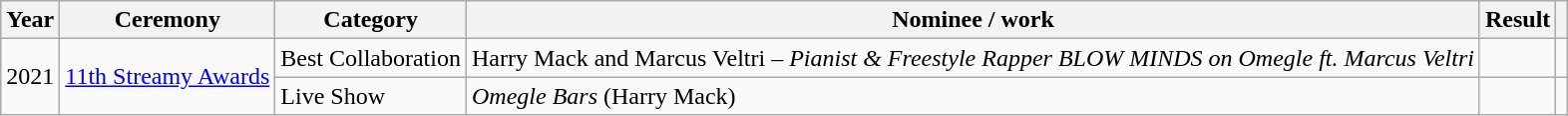<table class="wikitable">
<tr>
<th>Year</th>
<th>Ceremony</th>
<th>Category</th>
<th>Nominee / work</th>
<th>Result</th>
<th></th>
</tr>
<tr>
<td rowspan="2">2021</td>
<td rowspan="2"><a href='#'>11th Streamy Awards</a></td>
<td>Best Collaboration</td>
<td>Harry Mack and Marcus Veltri – <em>Pianist & Freestyle Rapper BLOW MINDS on Omegle ft. Marcus Veltri</em></td>
<td></td>
<td></td>
</tr>
<tr>
<td>Live Show</td>
<td><em>Omegle Bars</em> (Harry Mack)</td>
<td></td>
<td></td>
</tr>
</table>
